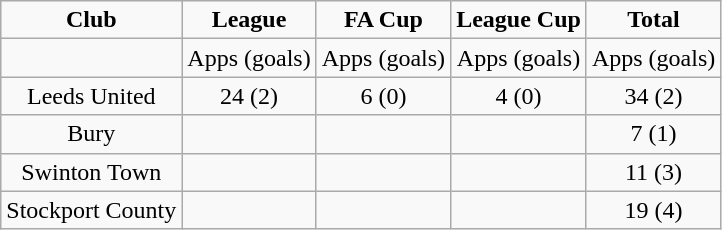<table class="wikitable" style="text-align: center;">
<tr>
<td><strong>Club</strong></td>
<td><strong>League</strong></td>
<td><strong>FA Cup</strong></td>
<td><strong>League Cup</strong></td>
<td><strong>Total</strong></td>
</tr>
<tr>
<td></td>
<td>Apps (goals)</td>
<td>Apps (goals)</td>
<td>Apps (goals)</td>
<td>Apps (goals)</td>
</tr>
<tr>
<td>Leeds United</td>
<td>24 (2)</td>
<td>6 (0)</td>
<td>4 (0)</td>
<td>34 (2)</td>
</tr>
<tr>
<td>Bury</td>
<td></td>
<td></td>
<td></td>
<td>7 (1)</td>
</tr>
<tr>
<td>Swinton Town</td>
<td></td>
<td></td>
<td></td>
<td>11 (3)</td>
</tr>
<tr>
<td>Stockport County</td>
<td></td>
<td></td>
<td></td>
<td>19 (4)</td>
</tr>
</table>
